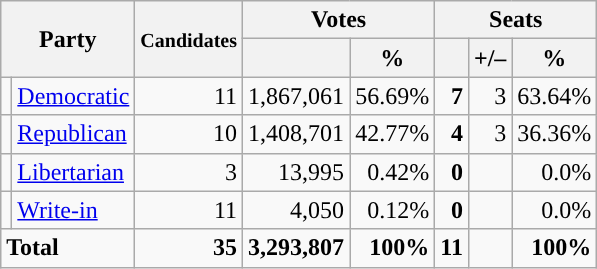<table class="wikitable" style="font-size:100%; text-align:right;">
<tr>
<th colspan="2" rowspan="2">Party</th>
<th rowspan="2"><small>Candi</small><small>dates</small></th>
<th colspan="2">Votes</th>
<th colspan="3">Seats</th>
</tr>
<tr>
<th></th>
<th>%</th>
<th></th>
<th>+/–</th>
<th>%</th>
</tr>
<tr>
<td style="background:"></td>
<td align="left"><a href='#'>Democratic</a></td>
<td>11</td>
<td>1,867,061</td>
<td>56.69%</td>
<td><strong>7</strong></td>
<td>3</td>
<td>63.64%</td>
</tr>
<tr>
<td style="background:"></td>
<td align="left"><a href='#'>Republican</a></td>
<td>10</td>
<td>1,408,701</td>
<td>42.77%</td>
<td><strong>4</strong></td>
<td>3</td>
<td>36.36%</td>
</tr>
<tr>
<td style="background:"></td>
<td align="left"><a href='#'>Libertarian</a></td>
<td>3</td>
<td>13,995</td>
<td>0.42%</td>
<td><strong>0</strong></td>
<td></td>
<td>0.0%</td>
</tr>
<tr>
<td style="background:"></td>
<td align="left"><a href='#'>Write-in</a></td>
<td>11</td>
<td>4,050</td>
<td>0.12%</td>
<td><strong>0</strong></td>
<td></td>
<td>0.0%</td>
</tr>
<tr style="font-weight:bold">
<td colspan="2" align="left">Total</td>
<td>35</td>
<td>3,293,807</td>
<td>100%</td>
<td>11</td>
<td></td>
<td>100%</td>
</tr>
</table>
